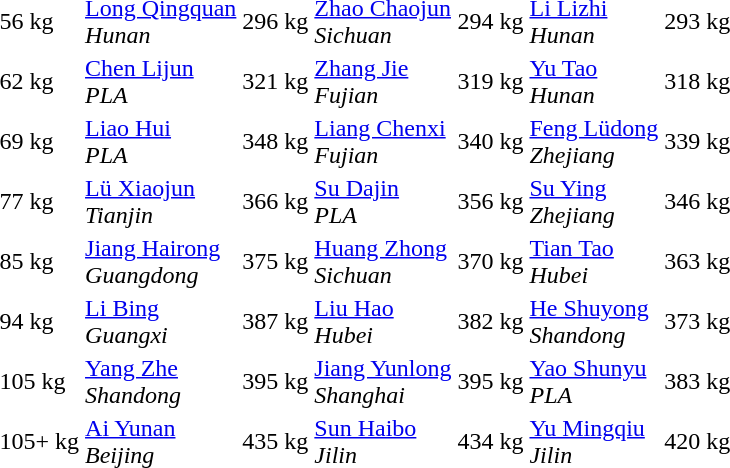<table>
<tr>
<td>56 kg</td>
<td><a href='#'>Long Qingquan</a><br><em>Hunan</em></td>
<td>296 kg</td>
<td><a href='#'>Zhao Chaojun</a><br><em>Sichuan</em></td>
<td>294 kg</td>
<td><a href='#'>Li Lizhi</a><br><em>Hunan</em></td>
<td>293 kg</td>
</tr>
<tr>
<td>62 kg</td>
<td><a href='#'>Chen Lijun</a><br><em>PLA</em></td>
<td>321 kg</td>
<td><a href='#'>Zhang Jie</a><br><em>Fujian</em></td>
<td>319 kg</td>
<td><a href='#'>Yu Tao</a><br><em>Hunan</em></td>
<td>318 kg</td>
</tr>
<tr>
<td>69 kg</td>
<td><a href='#'>Liao Hui</a><br><em>PLA</em></td>
<td>348 kg</td>
<td><a href='#'>Liang Chenxi</a><br><em>Fujian</em></td>
<td>340 kg</td>
<td><a href='#'>Feng Lüdong</a><br><em>Zhejiang</em></td>
<td>339 kg</td>
</tr>
<tr>
<td>77 kg</td>
<td><a href='#'>Lü Xiaojun</a><br><em>Tianjin</em></td>
<td>366 kg</td>
<td><a href='#'>Su Dajin</a><br><em>PLA</em></td>
<td>356 kg</td>
<td><a href='#'>Su Ying</a><br><em>Zhejiang</em></td>
<td>346 kg</td>
</tr>
<tr>
<td>85 kg</td>
<td><a href='#'>Jiang Hairong</a><br><em>Guangdong</em></td>
<td>375 kg</td>
<td><a href='#'>Huang Zhong</a><br><em>Sichuan</em></td>
<td>370 kg</td>
<td><a href='#'>Tian Tao</a><br><em>Hubei</em></td>
<td>363 kg</td>
</tr>
<tr>
<td>94 kg</td>
<td><a href='#'>Li Bing</a><br><em>Guangxi</em></td>
<td>387 kg</td>
<td><a href='#'>Liu Hao</a><br><em>Hubei</em></td>
<td>382 kg</td>
<td><a href='#'>He Shuyong</a><br><em>Shandong</em></td>
<td>373 kg</td>
</tr>
<tr>
<td>105 kg</td>
<td><a href='#'>Yang Zhe</a><br><em>Shandong</em></td>
<td>395 kg</td>
<td><a href='#'>Jiang Yunlong</a><br><em>Shanghai</em></td>
<td>395 kg</td>
<td><a href='#'>Yao Shunyu</a><br><em>PLA</em></td>
<td>383 kg</td>
</tr>
<tr>
<td>105+ kg</td>
<td><a href='#'>Ai Yunan</a><br><em>Beijing</em></td>
<td>435 kg</td>
<td><a href='#'>Sun Haibo</a><br><em>Jilin</em></td>
<td>434 kg</td>
<td><a href='#'>Yu Mingqiu</a><br><em>Jilin</em></td>
<td>420 kg</td>
</tr>
</table>
